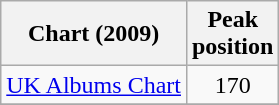<table class="wikitable">
<tr>
<th>Chart (2009)</th>
<th>Peak<br>position</th>
</tr>
<tr>
<td align="left"><a href='#'>UK Albums Chart</a></td>
<td align="center">170</td>
</tr>
<tr>
</tr>
</table>
